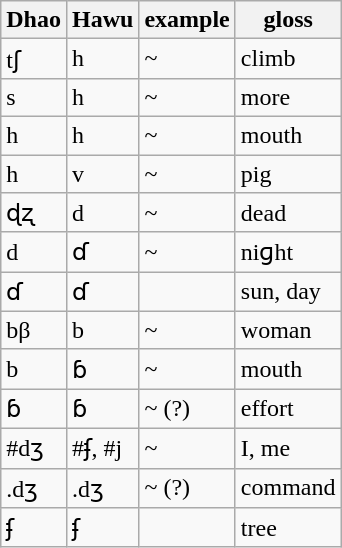<table class="wikitable">
<tr>
<th>Dhao</th>
<th>Hawu</th>
<th>example</th>
<th>gloss</th>
</tr>
<tr>
<td>tʃ</td>
<td>h</td>
<td> ~ </td>
<td>climb</td>
</tr>
<tr>
<td>s</td>
<td>h</td>
<td> ~ </td>
<td>more</td>
</tr>
<tr>
<td>h</td>
<td>h</td>
<td> ~ </td>
<td>mouth</td>
</tr>
<tr>
<td>h</td>
<td>v</td>
<td> ~ </td>
<td>pig</td>
</tr>
<tr>
<td>ɖʐ</td>
<td>d</td>
<td> ~ </td>
<td>dead</td>
</tr>
<tr>
<td>d</td>
<td>ɗ</td>
<td> ~ </td>
<td>niɡht</td>
</tr>
<tr>
<td>ɗ</td>
<td>ɗ</td>
<td></td>
<td>sun, day</td>
</tr>
<tr>
<td>bβ</td>
<td>b</td>
<td> ~ </td>
<td>woman</td>
</tr>
<tr>
<td>b</td>
<td>ɓ</td>
<td> ~ </td>
<td>mouth</td>
</tr>
<tr>
<td>ɓ</td>
<td>ɓ</td>
<td> ~  (?)</td>
<td>effort</td>
</tr>
<tr>
<td>#dʒ</td>
<td>#ʄ, #j</td>
<td> ~ </td>
<td>I, me</td>
</tr>
<tr>
<td>.dʒ</td>
<td>.dʒ</td>
<td> ~  (?)</td>
<td>command</td>
</tr>
<tr>
<td>ʄ</td>
<td>ʄ</td>
<td></td>
<td>tree</td>
</tr>
</table>
